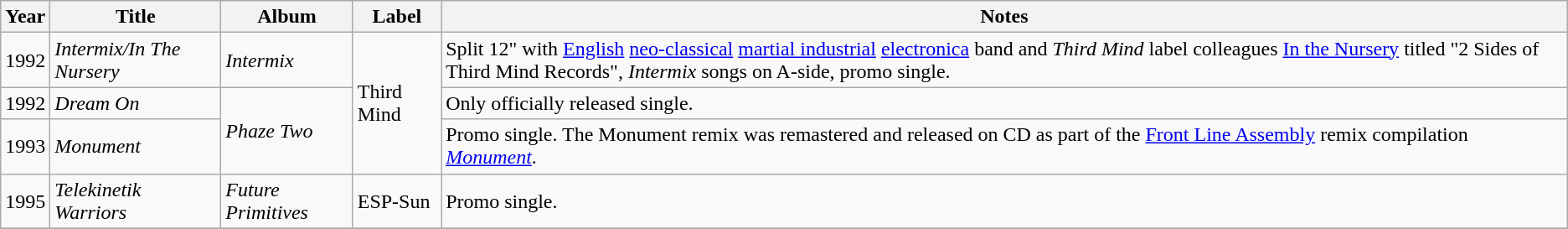<table class="wikitable">
<tr>
<th>Year</th>
<th>Title</th>
<th>Album</th>
<th>Label</th>
<th>Notes</th>
</tr>
<tr>
<td>1992</td>
<td><em>Intermix/In The Nursery</em></td>
<td><em>Intermix</em></td>
<td rowspan="3">Third Mind</td>
<td>Split 12" with <a href='#'>English</a> <a href='#'>neo-classical</a> <a href='#'>martial industrial</a> <a href='#'>electronica</a> band and <em>Third Mind</em> label colleagues <a href='#'>In the Nursery</a> titled "2 Sides of Third Mind Records", <em>Intermix</em> songs on A-side, promo single.</td>
</tr>
<tr>
<td>1992</td>
<td><em>Dream On</em></td>
<td rowspan="2"><em>Phaze Two</em></td>
<td>Only officially released single.</td>
</tr>
<tr>
<td>1993</td>
<td><em>Monument</em></td>
<td>Promo single. The Monument remix was remastered and released on CD as part of the <a href='#'>Front Line Assembly</a> remix compilation <em><a href='#'>Monument</a></em>.</td>
</tr>
<tr>
<td>1995</td>
<td><em>Telekinetik Warriors</em></td>
<td><em>Future Primitives</em></td>
<td>ESP-Sun</td>
<td>Promo single.</td>
</tr>
<tr>
</tr>
</table>
